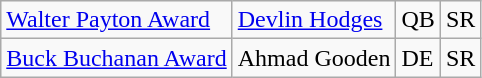<table class="wikitable">
<tr>
<td><a href='#'>Walter Payton Award</a></td>
<td><a href='#'>Devlin Hodges</a></td>
<td>QB</td>
<td>SR</td>
</tr>
<tr>
<td><a href='#'>Buck Buchanan Award</a></td>
<td>Ahmad Gooden</td>
<td>DE</td>
<td>SR</td>
</tr>
</table>
